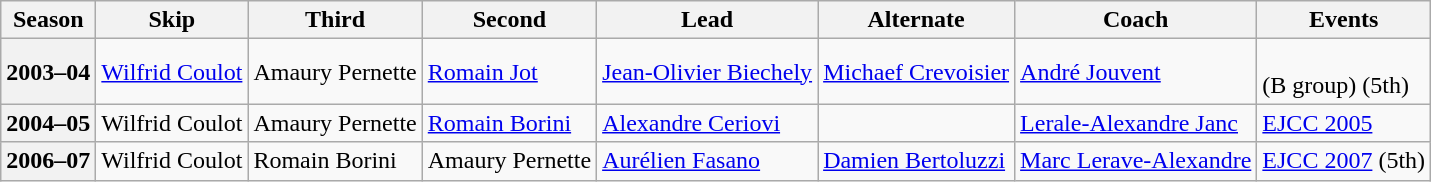<table class="wikitable">
<tr>
<th scope="col">Season</th>
<th scope="col">Skip</th>
<th scope="col">Third</th>
<th scope="col">Second</th>
<th scope="col">Lead</th>
<th scope="col">Alternate</th>
<th scope="col">Coach</th>
<th scope="col">Events</th>
</tr>
<tr>
<th scope="row">2003–04</th>
<td><a href='#'>Wilfrid Coulot</a></td>
<td>Amaury Pernette</td>
<td><a href='#'>Romain Jot</a></td>
<td><a href='#'>Jean-Olivier Biechely</a></td>
<td><a href='#'>Michaef Crevoisier</a></td>
<td><a href='#'>André Jouvent</a></td>
<td><br>(B group) (5th)</td>
</tr>
<tr>
<th scope="row">2004–05</th>
<td>Wilfrid Coulot</td>
<td>Amaury Pernette</td>
<td><a href='#'>Romain Borini</a></td>
<td><a href='#'>Alexandre Ceriovi</a></td>
<td></td>
<td><a href='#'>Lerale-Alexandre Janc</a></td>
<td><a href='#'>EJCC 2005</a> </td>
</tr>
<tr>
<th scope="row">2006–07</th>
<td>Wilfrid Coulot</td>
<td>Romain Borini</td>
<td>Amaury Pernette</td>
<td><a href='#'>Aurélien Fasano</a></td>
<td><a href='#'>Damien Bertoluzzi</a></td>
<td><a href='#'>Marc Lerave-Alexandre</a></td>
<td><a href='#'>EJCC 2007</a> (5th)</td>
</tr>
</table>
